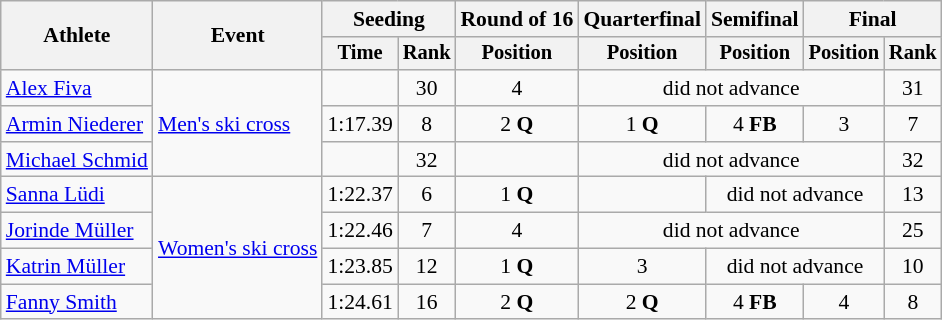<table class="wikitable" style="font-size:90%">
<tr>
<th rowspan="2">Athlete</th>
<th rowspan="2">Event</th>
<th colspan="2">Seeding</th>
<th>Round of 16</th>
<th>Quarterfinal</th>
<th>Semifinal</th>
<th colspan=2>Final</th>
</tr>
<tr style="font-size:95%">
<th>Time</th>
<th>Rank</th>
<th>Position</th>
<th>Position</th>
<th>Position</th>
<th>Position</th>
<th>Rank</th>
</tr>
<tr align=center>
<td align=left><a href='#'>Alex Fiva</a></td>
<td align=left rowspan=3><a href='#'>Men's ski cross</a></td>
<td></td>
<td>30</td>
<td>4</td>
<td colspan=3>did not advance</td>
<td>31</td>
</tr>
<tr align=center>
<td align=left><a href='#'>Armin Niederer</a></td>
<td>1:17.39</td>
<td>8</td>
<td>2 <strong>Q</strong></td>
<td>1 <strong>Q</strong></td>
<td>4 <strong>FB</strong></td>
<td>3</td>
<td>7</td>
</tr>
<tr align=center>
<td align=left><a href='#'>Michael Schmid</a></td>
<td></td>
<td>32</td>
<td></td>
<td colspan=3>did not advance</td>
<td>32</td>
</tr>
<tr align=center>
<td align=left><a href='#'>Sanna Lüdi</a></td>
<td align=left rowspan=4><a href='#'>Women's ski cross</a></td>
<td>1:22.37</td>
<td>6</td>
<td>1 <strong>Q</strong></td>
<td></td>
<td colspan=2>did not advance</td>
<td>13</td>
</tr>
<tr align=center>
<td align=left><a href='#'>Jorinde Müller</a></td>
<td>1:22.46</td>
<td>7</td>
<td>4</td>
<td colspan=3>did not advance</td>
<td>25</td>
</tr>
<tr align=center>
<td align=left><a href='#'>Katrin Müller</a></td>
<td>1:23.85</td>
<td>12</td>
<td>1 <strong>Q</strong></td>
<td>3</td>
<td colspan=2>did not advance</td>
<td>10</td>
</tr>
<tr align=center>
<td align=left><a href='#'>Fanny Smith</a></td>
<td>1:24.61</td>
<td>16</td>
<td>2 <strong>Q</strong></td>
<td>2 <strong>Q</strong></td>
<td>4 <strong>FB</strong></td>
<td>4</td>
<td>8</td>
</tr>
</table>
